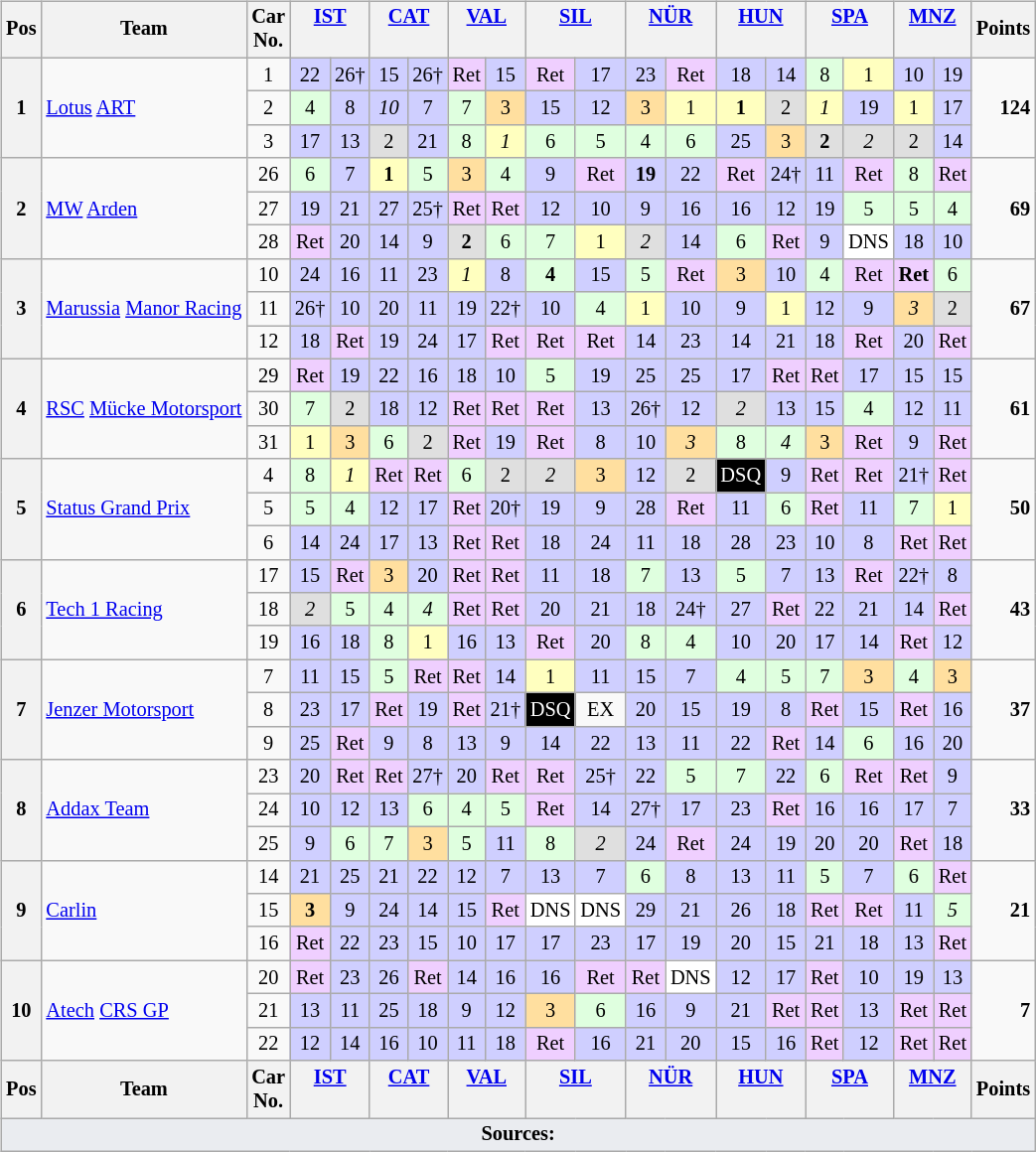<table>
<tr>
<td><br><table class="wikitable" style="font-size: 85%; text-align: center">
<tr valign="top">
<th valign="middle">Pos</th>
<th valign="middle">Team</th>
<th valign="middle">Car<br>No.</th>
<th colspan=2><a href='#'>IST</a><br></th>
<th colspan=2><a href='#'>CAT</a><br></th>
<th colspan=2><a href='#'>VAL</a><br></th>
<th colspan=2><a href='#'>SIL</a><br></th>
<th colspan=2><a href='#'>NÜR</a><br></th>
<th colspan=2><a href='#'>HUN</a><br></th>
<th colspan=2><a href='#'>SPA</a><br></th>
<th colspan=2><a href='#'>MNZ</a><br></th>
<th valign="middle">Points</th>
</tr>
<tr>
<th rowspan="3">1</th>
<td rowspan="3" align="left"> <a href='#'>Lotus</a> <a href='#'>ART</a></td>
<td>1</td>
<td style="background:#cfcfff;">22</td>
<td style="background:#cfcfff;">26†</td>
<td style="background:#cfcfff;">15</td>
<td style="background:#cfcfff;">26†</td>
<td style="background:#efcfff;">Ret</td>
<td style="background:#cfcfff;">15</td>
<td style="background:#efcfff;">Ret</td>
<td style="background:#cfcfff;">17</td>
<td style="background:#cfcfff;">23</td>
<td style="background:#efcfff;">Ret</td>
<td style="background:#cfcfff;">18</td>
<td style="background:#cfcfff;">14</td>
<td style="background:#dfffdf;">8</td>
<td style="background:#ffffbf;">1</td>
<td style="background:#cfcfff;">10</td>
<td style="background:#cfcfff;">19</td>
<td align="right" rowspan="3"><strong>124</strong></td>
</tr>
<tr>
<td>2</td>
<td style="background:#dfffdf;">4</td>
<td style="background:#cfcfff;">8</td>
<td style="background:#cfcfff;"><em>10</em></td>
<td style="background:#cfcfff;">7</td>
<td style="background:#dfffdf;">7</td>
<td style="background:#ffdf9f;">3</td>
<td style="background:#cfcfff;">15</td>
<td style="background:#cfcfff;">12</td>
<td style="background:#ffdf9f;">3</td>
<td style="background:#ffffbf;">1</td>
<td style="background:#ffffbf;"><strong>1</strong></td>
<td style="background:#dfdfdf;">2</td>
<td style="background:#ffffbf;"><em>1</em></td>
<td style="background:#cfcfff;">19</td>
<td style="background:#ffffbf;">1</td>
<td style="background:#cfcfff;">17</td>
</tr>
<tr>
<td>3</td>
<td style="background:#cfcfff;">17</td>
<td style="background:#cfcfff;">13</td>
<td style="background:#dfdfdf;">2</td>
<td style="background:#cfcfff;">21</td>
<td style="background:#dfffdf;">8</td>
<td style="background:#ffffbf;"><em>1</em></td>
<td style="background:#dfffdf;">6</td>
<td style="background:#dfffdf;">5</td>
<td style="background:#dfffdf;">4</td>
<td style="background:#dfffdf;">6</td>
<td style="background:#cfcfff;">25</td>
<td style="background:#ffdf9f;">3</td>
<td style="background:#dfdfdf;"><strong>2</strong></td>
<td style="background:#dfdfdf;"><em>2</em></td>
<td style="background:#dfdfdf;">2</td>
<td style="background:#cfcfff;">14</td>
</tr>
<tr>
<th rowspan="3">2</th>
<td rowspan="3" align="left"> <a href='#'>MW</a> <a href='#'>Arden</a></td>
<td>26</td>
<td style="background:#dfffdf;">6</td>
<td style="background:#cfcfff;">7</td>
<td style="background:#ffffbf;"><strong>1</strong></td>
<td style="background:#dfffdf;">5</td>
<td style="background:#ffdf9f;">3</td>
<td style="background:#dfffdf;">4</td>
<td style="background:#cfcfff;">9</td>
<td style="background:#efcfff;">Ret</td>
<td style="background:#cfcfff;"><strong>19</strong></td>
<td style="background:#cfcfff;">22</td>
<td style="background:#efcfff;">Ret</td>
<td style="background:#cfcfff;">24†</td>
<td style="background:#cfcfff;">11</td>
<td style="background:#efcfff;">Ret</td>
<td style="background:#dfffdf;">8</td>
<td style="background:#efcfff;">Ret</td>
<td align="right" rowspan="3"><strong>69</strong></td>
</tr>
<tr>
<td>27</td>
<td style="background:#cfcfff;">19</td>
<td style="background:#cfcfff;">21</td>
<td style="background:#cfcfff;">27</td>
<td style="background:#cfcfff;">25†</td>
<td style="background:#efcfff;">Ret</td>
<td style="background:#efcfff;">Ret</td>
<td style="background:#cfcfff;">12</td>
<td style="background:#cfcfff;">10</td>
<td style="background:#cfcfff;">9</td>
<td style="background:#cfcfff;">16</td>
<td style="background:#cfcfff;">16</td>
<td style="background:#cfcfff;">12</td>
<td style="background:#cfcfff;">19</td>
<td style="background:#dfffdf;">5</td>
<td style="background:#dfffdf;">5</td>
<td style="background:#dfffdf;">4</td>
</tr>
<tr>
<td>28</td>
<td style="background:#efcfff;">Ret</td>
<td style="background:#cfcfff;">20</td>
<td style="background:#cfcfff;">14</td>
<td style="background:#cfcfff;">9</td>
<td style="background:#dfdfdf;"><strong>2</strong></td>
<td style="background:#dfffdf;">6</td>
<td style="background:#dfffdf;">7</td>
<td style="background:#ffffbf;">1</td>
<td style="background:#dfdfdf;"><em>2</em></td>
<td style="background:#cfcfff;">14</td>
<td style="background:#dfffdf;">6</td>
<td style="background:#efcfff;">Ret</td>
<td style="background:#cfcfff;">9</td>
<td style="background:#ffffff;">DNS</td>
<td style="background:#cfcfff;">18</td>
<td style="background:#cfcfff;">10</td>
</tr>
<tr>
<th rowspan="3">3</th>
<td rowspan="3" align="left" nowrap> <a href='#'>Marussia</a> <a href='#'>Manor Racing</a></td>
<td>10</td>
<td style="background:#cfcfff;">24</td>
<td style="background:#cfcfff;">16</td>
<td style="background:#cfcfff;">11</td>
<td style="background:#cfcfff;">23</td>
<td style="background:#ffffbf;"><em>1</em></td>
<td style="background:#cfcfff;">8</td>
<td style="background:#dfffdf;"><strong>4</strong></td>
<td style="background:#cfcfff;">15</td>
<td style="background:#dfffdf;">5</td>
<td style="background:#efcfff;">Ret</td>
<td style="background:#ffdf9f;">3</td>
<td style="background:#cfcfff;">10</td>
<td style="background:#dfffdf;">4</td>
<td style="background:#efcfff;">Ret</td>
<td style="background:#efcfff;"><strong>Ret</strong></td>
<td style="background:#dfffdf;">6</td>
<td align="right" rowspan="3"><strong>67</strong></td>
</tr>
<tr>
<td>11</td>
<td style="background:#cfcfff;">26†</td>
<td style="background:#cfcfff;">10</td>
<td style="background:#cfcfff;">20</td>
<td style="background:#cfcfff;">11</td>
<td style="background:#cfcfff;">19</td>
<td style="background:#cfcfff;">22†</td>
<td style="background:#cfcfff;">10</td>
<td style="background:#dfffdf;">4</td>
<td style="background:#ffffbf;">1</td>
<td style="background:#cfcfff;">10</td>
<td style="background:#cfcfff;">9</td>
<td style="background:#ffffbf;">1</td>
<td style="background:#cfcfff;">12</td>
<td style="background:#cfcfff;">9</td>
<td style="background:#ffdf9f;"><em>3</em></td>
<td style="background:#dfdfdf;">2</td>
</tr>
<tr>
<td>12</td>
<td style="background:#cfcfff;">18</td>
<td style="background:#efcfff;">Ret</td>
<td style="background:#cfcfff;">19</td>
<td style="background:#cfcfff;">24</td>
<td style="background:#cfcfff;">17</td>
<td style="background:#efcfff;">Ret</td>
<td style="background:#efcfff;">Ret</td>
<td style="background:#efcfff;">Ret</td>
<td style="background:#cfcfff;">14</td>
<td style="background:#cfcfff;">23</td>
<td style="background:#cfcfff;">14</td>
<td style="background:#cfcfff;">21</td>
<td style="background:#cfcfff;">18</td>
<td style="background:#efcfff;">Ret</td>
<td style="background:#cfcfff;">20</td>
<td style="background:#efcfff;">Ret</td>
</tr>
<tr>
<th rowspan="3">4</th>
<td rowspan="3" align="left" nowrap> <a href='#'>RSC</a> <a href='#'>Mücke Motorsport</a></td>
<td>29</td>
<td style="background:#efcfff;">Ret</td>
<td style="background:#cfcfff;">19</td>
<td style="background:#cfcfff;">22</td>
<td style="background:#cfcfff;">16</td>
<td style="background:#cfcfff;">18</td>
<td style="background:#cfcfff;">10</td>
<td style="background:#dfffdf;">5</td>
<td style="background:#cfcfff;">19</td>
<td style="background:#cfcfff;">25</td>
<td style="background:#cfcfff;">25</td>
<td style="background:#cfcfff;">17</td>
<td style="background:#efcfff;">Ret</td>
<td style="background:#efcfff;">Ret</td>
<td style="background:#cfcfff;">17</td>
<td style="background:#cfcfff;">15</td>
<td style="background:#cfcfff;">15</td>
<td align="right" rowspan="3"><strong>61</strong></td>
</tr>
<tr>
<td>30</td>
<td style="background:#dfffdf;">7</td>
<td style="background:#dfdfdf;">2</td>
<td style="background:#cfcfff;">18</td>
<td style="background:#cfcfff;">12</td>
<td style="background:#efcfff;">Ret</td>
<td style="background:#efcfff;">Ret</td>
<td style="background:#efcfff;">Ret</td>
<td style="background:#cfcfff;">13</td>
<td style="background:#cfcfff;">26†</td>
<td style="background:#cfcfff;">12</td>
<td style="background:#dfdfdf;"><em>2</em></td>
<td style="background:#cfcfff;">13</td>
<td style="background:#cfcfff;">15</td>
<td style="background:#dfffdf;">4</td>
<td style="background:#cfcfff;">12</td>
<td style="background:#cfcfff;">11</td>
</tr>
<tr>
<td>31</td>
<td style="background:#ffffbf;">1</td>
<td style="background:#ffdf9f;">3</td>
<td style="background:#dfffdf;">6</td>
<td style="background:#dfdfdf;">2</td>
<td style="background:#efcfff;">Ret</td>
<td style="background:#cfcfff;">19</td>
<td style="background:#efcfff;">Ret</td>
<td style="background:#cfcfff;">8</td>
<td style="background:#cfcfff;">10</td>
<td style="background:#ffdf9f;"><em>3</em></td>
<td style="background:#dfffdf;">8</td>
<td style="background:#dfffdf;"><em>4</em></td>
<td style="background:#ffdf9f;">3</td>
<td style="background:#efcfff;">Ret</td>
<td style="background:#cfcfff;">9</td>
<td style="background:#efcfff;">Ret</td>
</tr>
<tr>
<th rowspan="3">5</th>
<td rowspan="3" align="left"> <a href='#'>Status Grand Prix</a></td>
<td>4</td>
<td style="background:#dfffdf;">8</td>
<td style="background:#ffffbf;"><em>1</em></td>
<td style="background:#efcfff;">Ret</td>
<td style="background:#efcfff;">Ret</td>
<td style="background:#dfffdf;">6</td>
<td style="background:#dfdfdf;">2</td>
<td style="background:#dfdfdf;"><em>2</em></td>
<td style="background:#ffdf9f;">3</td>
<td style="background:#cfcfff;">12</td>
<td style="background:#dfdfdf;">2</td>
<td style="background:#000000; color:white">DSQ</td>
<td style="background:#cfcfff;">9</td>
<td style="background:#efcfff;">Ret</td>
<td style="background:#efcfff;">Ret</td>
<td style="background:#cfcfff;">21†</td>
<td style="background:#efcfff;">Ret</td>
<td align="right" rowspan="3"><strong>50</strong></td>
</tr>
<tr>
<td>5</td>
<td style="background:#dfffdf;">5</td>
<td style="background:#dfffdf;">4</td>
<td style="background:#cfcfff;">12</td>
<td style="background:#cfcfff;">17</td>
<td style="background:#efcfff;">Ret</td>
<td style="background:#cfcfff;">20†</td>
<td style="background:#cfcfff;">19</td>
<td style="background:#cfcfff;">9</td>
<td style="background:#cfcfff;">28</td>
<td style="background:#efcfff;">Ret</td>
<td style="background:#cfcfff;">11</td>
<td style="background:#dfffdf;">6</td>
<td style="background:#efcfff;">Ret</td>
<td style="background:#cfcfff;">11</td>
<td style="background:#dfffdf;">7</td>
<td style="background:#ffffbf;">1</td>
</tr>
<tr>
<td>6</td>
<td style="background:#cfcfff;">14</td>
<td style="background:#cfcfff;">24</td>
<td style="background:#cfcfff;">17</td>
<td style="background:#cfcfff;">13</td>
<td style="background:#efcfff;">Ret</td>
<td style="background:#efcfff;">Ret</td>
<td style="background:#cfcfff;">18</td>
<td style="background:#cfcfff;">24</td>
<td style="background:#cfcfff;">11</td>
<td style="background:#cfcfff;">18</td>
<td style="background:#cfcfff;">28</td>
<td style="background:#cfcfff;">23</td>
<td style="background:#cfcfff;">10</td>
<td style="background:#cfcfff;">8</td>
<td style="background:#efcfff;">Ret</td>
<td style="background:#efcfff;">Ret</td>
</tr>
<tr>
<th rowspan="3">6</th>
<td rowspan="3" align="left"> <a href='#'>Tech 1 Racing</a></td>
<td>17</td>
<td style="background:#cfcfff;">15</td>
<td style="background:#efcfff;">Ret</td>
<td style="background:#ffdf9f;">3</td>
<td style="background:#cfcfff;">20</td>
<td style="background:#efcfff;">Ret</td>
<td style="background:#efcfff;">Ret</td>
<td style="background:#cfcfff;">11</td>
<td style="background:#cfcfff;">18</td>
<td style="background:#dfffdf;">7</td>
<td style="background:#cfcfff;">13</td>
<td style="background:#dfffdf;">5</td>
<td style="background:#cfcfff;">7</td>
<td style="background:#cfcfff;">13</td>
<td style="background:#efcfff;">Ret</td>
<td style="background:#cfcfff;">22†</td>
<td style="background:#cfcfff;">8</td>
<td align="right" rowspan="3"><strong>43</strong></td>
</tr>
<tr>
<td>18</td>
<td style="background:#dfdfdf;"><em>2</em></td>
<td style="background:#dfffdf;">5</td>
<td style="background:#dfffdf;">4</td>
<td style="background:#dfffdf;"><em>4</em></td>
<td style="background:#efcfff;">Ret</td>
<td style="background:#efcfff;">Ret</td>
<td style="background:#cfcfff;">20</td>
<td style="background:#cfcfff;">21</td>
<td style="background:#cfcfff;">18</td>
<td style="background:#cfcfff;">24†</td>
<td style="background:#cfcfff;">27</td>
<td style="background:#efcfff;">Ret</td>
<td style="background:#cfcfff;">22</td>
<td style="background:#cfcfff;">21</td>
<td style="background:#cfcfff;">14</td>
<td style="background:#efcfff;">Ret</td>
</tr>
<tr>
<td>19</td>
<td style="background:#cfcfff;">16</td>
<td style="background:#cfcfff;">18</td>
<td style="background:#dfffdf;">8</td>
<td style="background:#ffffbf;">1</td>
<td style="background:#cfcfff;">16</td>
<td style="background:#cfcfff;">13</td>
<td style="background:#efcfff;">Ret</td>
<td style="background:#cfcfff;">20</td>
<td style="background:#dfffdf;">8</td>
<td style="background:#dfffdf;">4</td>
<td style="background:#cfcfff;">10</td>
<td style="background:#cfcfff;">20</td>
<td style="background:#cfcfff;">17</td>
<td style="background:#cfcfff;">14</td>
<td style="background:#efcfff;">Ret</td>
<td style="background:#cfcfff;">12</td>
</tr>
<tr>
<th rowspan="3">7</th>
<td rowspan="3" align="left"> <a href='#'>Jenzer Motorsport</a></td>
<td>7</td>
<td style="background:#cfcfff;">11</td>
<td style="background:#cfcfff;">15</td>
<td style="background:#dfffdf;">5</td>
<td style="background:#efcfff;">Ret</td>
<td style="background:#efcfff;">Ret</td>
<td style="background:#cfcfff;">14</td>
<td style="background:#ffffbf;">1</td>
<td style="background:#cfcfff;">11</td>
<td style="background:#cfcfff;">15</td>
<td style="background:#cfcfff;">7</td>
<td style="background:#dfffdf;">4</td>
<td style="background:#dfffdf;">5</td>
<td style="background:#dfffdf;">7</td>
<td style="background:#ffdf9f;">3</td>
<td style="background:#dfffdf;">4</td>
<td style="background:#ffdf9f;">3</td>
<td align="right" rowspan="3"><strong>37</strong></td>
</tr>
<tr>
<td>8</td>
<td style="background:#cfcfff;">23</td>
<td style="background:#cfcfff;">17</td>
<td style="background:#efcfff;">Ret</td>
<td style="background:#cfcfff;">19</td>
<td style="background:#efcfff;">Ret</td>
<td style="background:#cfcfff;">21†</td>
<td style="background:#000000; color:white">DSQ</td>
<td>EX</td>
<td style="background:#cfcfff;">20</td>
<td style="background:#cfcfff;">15</td>
<td style="background:#cfcfff;">19</td>
<td style="background:#cfcfff;">8</td>
<td style="background:#efcfff;">Ret</td>
<td style="background:#cfcfff;">15</td>
<td style="background:#efcfff;">Ret</td>
<td style="background:#cfcfff;">16</td>
</tr>
<tr>
<td>9</td>
<td style="background:#cfcfff;">25</td>
<td style="background:#efcfff;">Ret</td>
<td style="background:#cfcfff;">9</td>
<td style="background:#cfcfff;">8</td>
<td style="background:#cfcfff;">13</td>
<td style="background:#cfcfff;">9</td>
<td style="background:#cfcfff;">14</td>
<td style="background:#cfcfff;">22</td>
<td style="background:#cfcfff;">13</td>
<td style="background:#cfcfff;">11</td>
<td style="background:#cfcfff;">22</td>
<td style="background:#efcfff;">Ret</td>
<td style="background:#cfcfff;">14</td>
<td style="background:#dfffdf;">6</td>
<td style="background:#cfcfff;">16</td>
<td style="background:#cfcfff;">20</td>
</tr>
<tr>
<th rowspan="3">8</th>
<td rowspan="3" align="left"> <a href='#'>Addax Team</a></td>
<td>23</td>
<td style="background:#cfcfff;">20</td>
<td style="background:#efcfff;">Ret</td>
<td style="background:#efcfff;">Ret</td>
<td style="background:#cfcfff;">27†</td>
<td style="background:#cfcfff;">20</td>
<td style="background:#efcfff;">Ret</td>
<td style="background:#efcfff;">Ret</td>
<td style="background:#cfcfff;">25†</td>
<td style="background:#cfcfff;">22</td>
<td style="background:#dfffdf;">5</td>
<td style="background:#dfffdf;">7</td>
<td style="background:#cfcfff;">22</td>
<td style="background:#dfffdf;">6</td>
<td style="background:#efcfff;">Ret</td>
<td style="background:#efcfff;">Ret</td>
<td style="background:#cfcfff;">9</td>
<td align="right" rowspan="3"><strong>33</strong></td>
</tr>
<tr>
<td>24</td>
<td style="background:#cfcfff;">10</td>
<td style="background:#cfcfff;">12</td>
<td style="background:#cfcfff;">13</td>
<td style="background:#dfffdf;">6</td>
<td style="background:#dfffdf;">4</td>
<td style="background:#dfffdf;">5</td>
<td style="background:#efcfff;">Ret</td>
<td style="background:#cfcfff;">14</td>
<td style="background:#cfcfff;">27†</td>
<td style="background:#cfcfff;">17</td>
<td style="background:#cfcfff;">23</td>
<td style="background:#efcfff;">Ret</td>
<td style="background:#cfcfff;">16</td>
<td style="background:#cfcfff;">16</td>
<td style="background:#cfcfff;">17</td>
<td style="background:#cfcfff;">7</td>
</tr>
<tr>
<td>25</td>
<td style="background:#cfcfff;">9</td>
<td style="background:#dfffdf;">6</td>
<td style="background:#dfffdf;">7</td>
<td style="background:#ffdf9f;">3</td>
<td style="background:#dfffdf;">5</td>
<td style="background:#cfcfff;">11</td>
<td style="background:#dfffdf;">8</td>
<td style="background:#dfdfdf;"><em>2</em></td>
<td style="background:#cfcfff;">24</td>
<td style="background:#efcfff;">Ret</td>
<td style="background:#cfcfff;">24</td>
<td style="background:#cfcfff;">19</td>
<td style="background:#cfcfff;">20</td>
<td style="background:#cfcfff;">20</td>
<td style="background:#efcfff;">Ret</td>
<td style="background:#cfcfff;">18</td>
</tr>
<tr>
<th rowspan="3">9</th>
<td rowspan="3" align="left"> <a href='#'>Carlin</a></td>
<td>14</td>
<td style="background:#cfcfff;">21</td>
<td style="background:#cfcfff;">25</td>
<td style="background:#cfcfff;">21</td>
<td style="background:#cfcfff;">22</td>
<td style="background:#cfcfff;">12</td>
<td style="background:#cfcfff;">7</td>
<td style="background:#cfcfff;">13</td>
<td style="background:#cfcfff;">7</td>
<td style="background:#dfffdf;">6</td>
<td style="background:#cfcfff;">8</td>
<td style="background:#cfcfff;">13</td>
<td style="background:#cfcfff;">11</td>
<td style="background:#dfffdf;">5</td>
<td style="background:#cfcfff;">7</td>
<td style="background:#dfffdf;">6</td>
<td style="background:#efcfff;">Ret</td>
<td align="right" rowspan="3"><strong>21</strong></td>
</tr>
<tr>
<td>15</td>
<td style="background:#ffdf9f;"><strong>3</strong></td>
<td style="background:#cfcfff;">9</td>
<td style="background:#cfcfff;">24</td>
<td style="background:#cfcfff;">14</td>
<td style="background:#cfcfff;">15</td>
<td style="background:#efcfff;">Ret</td>
<td style="background:#ffffff;">DNS</td>
<td style="background:#ffffff;">DNS</td>
<td style="background:#cfcfff;">29</td>
<td style="background:#cfcfff;">21</td>
<td style="background:#cfcfff;">26</td>
<td style="background:#cfcfff;">18</td>
<td style="background:#efcfff;">Ret</td>
<td style="background:#efcfff;">Ret</td>
<td style="background:#cfcfff;">11</td>
<td style="background:#dfffdf;"><em>5</em></td>
</tr>
<tr>
<td>16</td>
<td style="background:#efcfff;">Ret</td>
<td style="background:#cfcfff;">22</td>
<td style="background:#cfcfff;">23</td>
<td style="background:#cfcfff;">15</td>
<td style="background:#cfcfff;">10</td>
<td style="background:#cfcfff;">17</td>
<td style="background:#cfcfff;">17</td>
<td style="background:#cfcfff;">23</td>
<td style="background:#cfcfff;">17</td>
<td style="background:#cfcfff;">19</td>
<td style="background:#cfcfff;">20</td>
<td style="background:#cfcfff;">15</td>
<td style="background:#cfcfff;">21</td>
<td style="background:#cfcfff;">18</td>
<td style="background:#cfcfff;">13</td>
<td style="background:#efcfff;">Ret</td>
</tr>
<tr>
<th rowspan="3">10</th>
<td rowspan="3" align="left"> <a href='#'>Atech</a> <a href='#'>CRS GP</a></td>
<td>20</td>
<td style="background:#efcfff;">Ret</td>
<td style="background:#cfcfff;">23</td>
<td style="background:#cfcfff;">26</td>
<td style="background:#efcfff;">Ret</td>
<td style="background:#cfcfff;">14</td>
<td style="background:#cfcfff;">16</td>
<td style="background:#cfcfff;">16</td>
<td style="background:#efcfff;">Ret</td>
<td style="background:#efcfff;">Ret</td>
<td style="background:#ffffff;">DNS</td>
<td style="background:#cfcfff;">12</td>
<td style="background:#cfcfff;">17</td>
<td style="background:#efcfff;">Ret</td>
<td style="background:#cfcfff;">10</td>
<td style="background:#cfcfff;">19</td>
<td style="background:#cfcfff;">13</td>
<td align="right" rowspan="3"><strong>7</strong></td>
</tr>
<tr>
<td>21</td>
<td style="background:#cfcfff;">13</td>
<td style="background:#cfcfff;">11</td>
<td style="background:#cfcfff;">25</td>
<td style="background:#cfcfff;">18</td>
<td style="background:#cfcfff;">9</td>
<td style="background:#cfcfff;">12</td>
<td style="background:#ffdf9f;">3</td>
<td style="background:#dfffdf;">6</td>
<td style="background:#cfcfff;">16</td>
<td style="background:#cfcfff;">9</td>
<td style="background:#cfcfff;">21</td>
<td style="background:#efcfff;">Ret</td>
<td style="background:#efcfff;">Ret</td>
<td style="background:#cfcfff;">13</td>
<td style="background:#efcfff;">Ret</td>
<td style="background:#efcfff;">Ret</td>
</tr>
<tr>
<td>22</td>
<td style="background:#cfcfff;">12</td>
<td style="background:#cfcfff;">14</td>
<td style="background:#cfcfff;">16</td>
<td style="background:#cfcfff;">10</td>
<td style="background:#cfcfff;">11</td>
<td style="background:#cfcfff;">18</td>
<td style="background:#efcfff;">Ret</td>
<td style="background:#cfcfff;">16</td>
<td style="background:#cfcfff;">21</td>
<td style="background:#cfcfff;">20</td>
<td style="background:#cfcfff;">15</td>
<td style="background:#cfcfff;">16</td>
<td style="background:#efcfff;">Ret</td>
<td style="background:#cfcfff;">12</td>
<td style="background:#efcfff;">Ret</td>
<td style="background:#efcfff;">Ret</td>
</tr>
<tr valign="top">
<th valign="middle">Pos</th>
<th valign="middle">Team</th>
<th valign="middle">Car<br>No.</th>
<th colspan=2><a href='#'>IST</a><br></th>
<th colspan=2><a href='#'>CAT</a><br></th>
<th colspan=2><a href='#'>VAL</a><br></th>
<th colspan=2><a href='#'>SIL</a><br></th>
<th colspan=2><a href='#'>NÜR</a><br></th>
<th colspan=2><a href='#'>HUN</a><br></th>
<th colspan=2><a href='#'>SPA</a><br></th>
<th colspan=2><a href='#'>MNZ</a><br></th>
<th valign="middle">Points</th>
</tr>
<tr>
<td colspan="20" style="background-color:#EAECF0;text-align:center" align="bottom"><strong>Sources:</strong></td>
</tr>
</table>
</td>
<td valign=top></td>
</tr>
</table>
